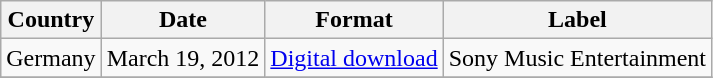<table class=wikitable>
<tr>
<th scope="col">Country</th>
<th scope="col">Date</th>
<th scope="col">Format</th>
<th scope="col">Label</th>
</tr>
<tr>
<td>Germany</td>
<td>March 19, 2012</td>
<td><a href='#'>Digital download</a></td>
<td>Sony Music Entertainment</td>
</tr>
<tr>
</tr>
</table>
